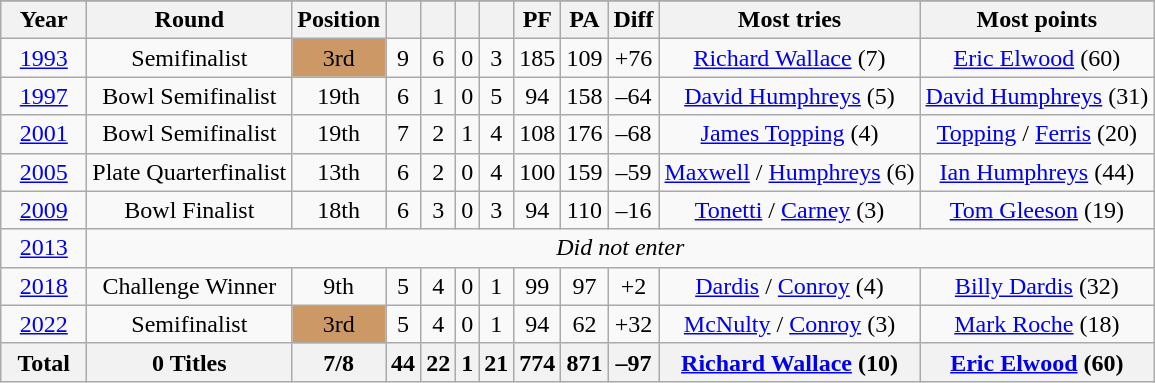<table class="wikitable sortable" style="text-align: center;">
<tr>
</tr>
<tr>
<th width=50px>Year</th>
<th>Round</th>
<th>Position</th>
<th></th>
<th></th>
<th></th>
<th></th>
<th>PF</th>
<th>PA</th>
<th>Diff</th>
<th>Most tries</th>
<th>Most points</th>
</tr>
<tr>
<td> <a href='#'>1993</a></td>
<td>Semifinalist</td>
<td bgcolor=cc9966>3rd</td>
<td>9</td>
<td>6</td>
<td>0</td>
<td>3</td>
<td>185</td>
<td>109</td>
<td>+76</td>
<td><a href='#'>Richard Wallace</a> (7)</td>
<td><a href='#'>Eric Elwood</a> (60)</td>
</tr>
<tr>
<td> <a href='#'>1997</a></td>
<td>Bowl Semifinalist</td>
<td>19th</td>
<td>6</td>
<td>1</td>
<td>0</td>
<td>5</td>
<td>94</td>
<td>158</td>
<td>–64</td>
<td><a href='#'>David Humphreys</a> (5)</td>
<td><a href='#'>David Humphreys</a> (31)</td>
</tr>
<tr>
<td> <a href='#'>2001</a></td>
<td>Bowl Semifinalist</td>
<td>19th</td>
<td>7</td>
<td>2</td>
<td>1</td>
<td>4</td>
<td>108</td>
<td>176</td>
<td>–68</td>
<td><a href='#'>James Topping</a> (4)</td>
<td><a href='#'>Topping</a> / <a href='#'>Ferris</a> (20)</td>
</tr>
<tr>
<td> <a href='#'>2005</a></td>
<td>Plate Quarterfinalist</td>
<td>13th</td>
<td>6</td>
<td>2</td>
<td>0</td>
<td>4</td>
<td>100</td>
<td>159</td>
<td>–59</td>
<td><a href='#'>Maxwell</a> / <a href='#'>Humphreys</a> (6)</td>
<td><a href='#'>Ian Humphreys</a> (44)</td>
</tr>
<tr>
<td> <a href='#'>2009</a></td>
<td>Bowl Finalist</td>
<td>18th</td>
<td>6</td>
<td>3</td>
<td>0</td>
<td>3</td>
<td>94</td>
<td>110</td>
<td>–16</td>
<td><a href='#'>Tonetti</a> / <a href='#'>Carney</a> (3)</td>
<td><a href='#'>Tom Gleeson</a> (19)</td>
</tr>
<tr>
<td> <a href='#'>2013</a></td>
<td colspan=11><em>Did not enter</em></td>
</tr>
<tr>
<td> <a href='#'>2018</a></td>
<td>Challenge Winner</td>
<td>9th</td>
<td>5</td>
<td>4</td>
<td>0</td>
<td>1</td>
<td>99</td>
<td>97</td>
<td>+2</td>
<td><a href='#'>Dardis</a> / <a href='#'>Conroy</a> (4)</td>
<td><a href='#'>Billy Dardis</a> (32)</td>
</tr>
<tr>
<td> <a href='#'>2022</a></td>
<td>Semifinalist</td>
<td bgcolor=cc9966>3rd</td>
<td>5</td>
<td>4</td>
<td>0</td>
<td>1</td>
<td>94</td>
<td>62</td>
<td>+32</td>
<td><a href='#'>McNulty</a> / <a href='#'>Conroy</a> (3)</td>
<td><a href='#'>Mark Roche</a> (18)</td>
</tr>
<tr>
<th>Total</th>
<th>0 Titles</th>
<th>7/8</th>
<th>44</th>
<th>22</th>
<th>1</th>
<th>21</th>
<th>774</th>
<th>871</th>
<th>–97</th>
<th><a href='#'>Richard Wallace</a> (10)</th>
<th><a href='#'>Eric Elwood</a> (60)</th>
</tr>
</table>
